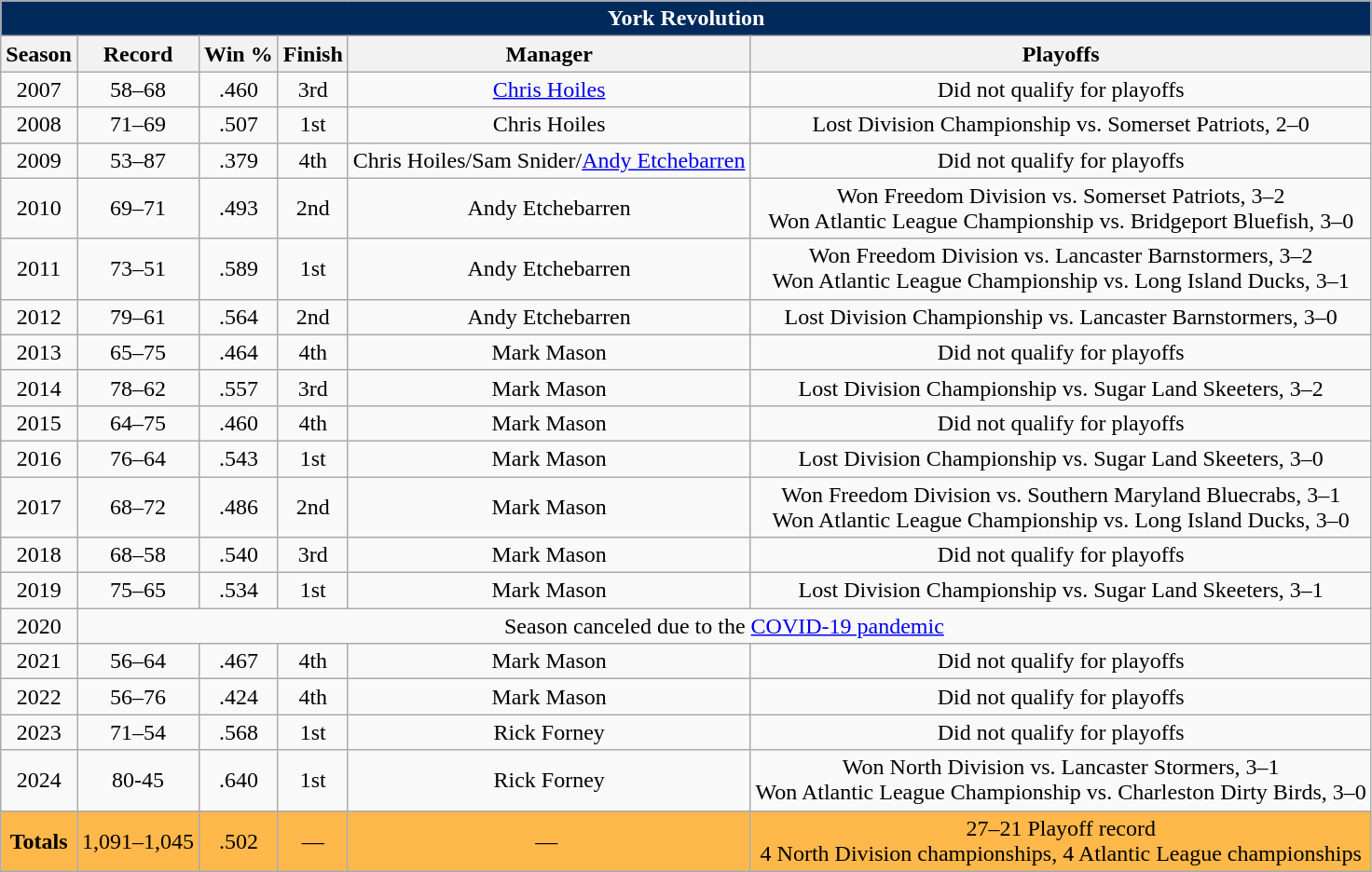<table class="wikitable">
<tr>
<th colspan="6" style="background:#002A5C;color: white">York Revolution</th>
</tr>
<tr>
<th>Season</th>
<th>Record</th>
<th>Win %</th>
<th>Finish</th>
<th>Manager</th>
<th>Playoffs</th>
</tr>
<tr align="center">
<td>2007</td>
<td>58–68</td>
<td>.460</td>
<td>3rd</td>
<td><a href='#'>Chris Hoiles</a></td>
<td>Did not qualify for playoffs</td>
</tr>
<tr align="center">
<td>2008</td>
<td>71–69</td>
<td>.507</td>
<td>1st</td>
<td>Chris Hoiles</td>
<td>Lost Division Championship vs. Somerset Patriots, 2–0</td>
</tr>
<tr align="center">
<td>2009</td>
<td>53–87</td>
<td>.379</td>
<td>4th</td>
<td>Chris Hoiles/Sam Snider/<a href='#'>Andy Etchebarren</a></td>
<td>Did not qualify for playoffs</td>
</tr>
<tr align="center">
<td>2010</td>
<td>69–71</td>
<td>.493</td>
<td>2nd</td>
<td>Andy Etchebarren</td>
<td>Won Freedom Division vs. Somerset Patriots, 3–2<br> Won Atlantic League Championship vs. Bridgeport Bluefish, 3–0</td>
</tr>
<tr align="center">
<td>2011</td>
<td>73–51</td>
<td>.589</td>
<td>1st</td>
<td>Andy Etchebarren</td>
<td>Won Freedom Division vs. Lancaster Barnstormers, 3–2<br> Won Atlantic League Championship vs. Long Island Ducks, 3–1</td>
</tr>
<tr align="center">
<td>2012</td>
<td>79–61</td>
<td>.564</td>
<td>2nd</td>
<td>Andy Etchebarren</td>
<td>Lost Division Championship vs. Lancaster Barnstormers, 3–0</td>
</tr>
<tr align="center">
<td>2013</td>
<td>65–75</td>
<td>.464</td>
<td>4th</td>
<td>Mark Mason</td>
<td>Did not qualify for playoffs</td>
</tr>
<tr align="center">
<td>2014</td>
<td>78–62</td>
<td>.557</td>
<td>3rd</td>
<td>Mark Mason</td>
<td>Lost Division Championship vs. Sugar Land Skeeters, 3–2</td>
</tr>
<tr align="center">
<td>2015</td>
<td>64–75</td>
<td>.460</td>
<td>4th</td>
<td>Mark Mason</td>
<td>Did not qualify for playoffs</td>
</tr>
<tr align="center">
<td>2016</td>
<td>76–64</td>
<td>.543</td>
<td>1st</td>
<td>Mark Mason</td>
<td>Lost Division Championship vs. Sugar Land Skeeters, 3–0</td>
</tr>
<tr align="center">
<td>2017</td>
<td>68–72</td>
<td>.486</td>
<td>2nd</td>
<td>Mark Mason</td>
<td>Won Freedom Division vs. Southern Maryland Bluecrabs, 3–1<br> Won Atlantic League Championship vs. Long Island Ducks, 3–0</td>
</tr>
<tr align="center">
<td>2018</td>
<td>68–58</td>
<td>.540</td>
<td>3rd</td>
<td>Mark Mason</td>
<td>Did not qualify for playoffs</td>
</tr>
<tr align="center">
<td>2019</td>
<td>75–65</td>
<td>.534</td>
<td>1st</td>
<td>Mark Mason</td>
<td>Lost Division Championship vs. Sugar Land Skeeters, 3–1</td>
</tr>
<tr align="center">
<td>2020</td>
<td colspan="5">Season canceled due to the <a href='#'>COVID-19 pandemic</a></td>
</tr>
<tr align="center">
<td>2021</td>
<td>56–64</td>
<td>.467</td>
<td>4th</td>
<td>Mark Mason</td>
<td>Did not qualify for playoffs</td>
</tr>
<tr align="center">
<td>2022</td>
<td>56–76</td>
<td>.424</td>
<td>4th</td>
<td>Mark Mason</td>
<td>Did not qualify for playoffs</td>
</tr>
<tr align="center">
<td>2023</td>
<td>71–54</td>
<td>.568</td>
<td>1st</td>
<td>Rick Forney</td>
<td>Did not qualify for playoffs</td>
</tr>
<tr align="center">
<td>2024</td>
<td>80-45</td>
<td>.640</td>
<td>1st</td>
<td>Rick Forney</td>
<td>Won North Division vs. Lancaster Stormers, 3–1<br> Won Atlantic League Championship vs. Charleston Dirty Birds, 3–0</td>
</tr>
<tr align="center">
<td bgcolor="#ffb849"><strong>Totals</strong></td>
<td bgcolor="#ffb849">1,091–1,045</td>
<td bgcolor="#ffb849">.502</td>
<td bgcolor="#ffb849">—</td>
<td bgcolor="#ffb849">— </td>
<td bgcolor="#ffb849">27–21 Playoff record<br>4 North Division championships, 4 Atlantic League championships</td>
</tr>
<tr>
</tr>
</table>
